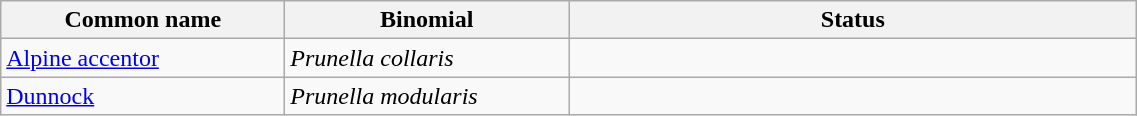<table width=60% class="wikitable">
<tr>
<th width=15%>Common name</th>
<th width=15%>Binomial</th>
<th width=30%>Status</th>
</tr>
<tr>
<td><a href='#'>Alpine accentor</a></td>
<td><em>Prunella collaris</em></td>
<td></td>
</tr>
<tr>
<td><a href='#'>Dunnock</a></td>
<td><em>Prunella modularis</em></td>
<td></td>
</tr>
</table>
